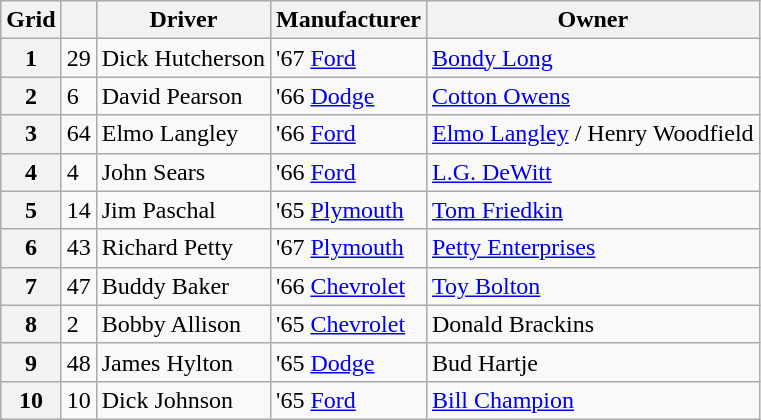<table class="wikitable">
<tr>
<th>Grid</th>
<th></th>
<th>Driver</th>
<th>Manufacturer</th>
<th>Owner</th>
</tr>
<tr>
<th>1</th>
<td>29</td>
<td>Dick Hutcherson</td>
<td>'67 <a href='#'>Ford</a></td>
<td><a href='#'>Bondy Long</a></td>
</tr>
<tr>
<th>2</th>
<td>6</td>
<td>David Pearson</td>
<td>'66 <a href='#'>Dodge</a></td>
<td><a href='#'>Cotton Owens</a></td>
</tr>
<tr>
<th>3</th>
<td>64</td>
<td>Elmo Langley</td>
<td>'66 <a href='#'>Ford</a></td>
<td><a href='#'>Elmo Langley</a> / Henry Woodfield</td>
</tr>
<tr>
<th>4</th>
<td>4</td>
<td>John Sears</td>
<td>'66 <a href='#'>Ford</a></td>
<td><a href='#'>L.G. DeWitt</a></td>
</tr>
<tr>
<th>5</th>
<td>14</td>
<td>Jim Paschal</td>
<td>'65 <a href='#'>Plymouth</a></td>
<td><a href='#'>Tom Friedkin</a></td>
</tr>
<tr>
<th>6</th>
<td>43</td>
<td>Richard Petty</td>
<td>'67 <a href='#'>Plymouth</a></td>
<td><a href='#'>Petty Enterprises</a></td>
</tr>
<tr>
<th>7</th>
<td>47</td>
<td>Buddy Baker</td>
<td>'66 <a href='#'>Chevrolet</a></td>
<td><a href='#'>Toy Bolton</a></td>
</tr>
<tr>
<th>8</th>
<td>2</td>
<td>Bobby Allison</td>
<td>'65 <a href='#'>Chevrolet</a></td>
<td>Donald Brackins</td>
</tr>
<tr>
<th>9</th>
<td>48</td>
<td>James Hylton</td>
<td>'65 <a href='#'>Dodge</a></td>
<td>Bud Hartje</td>
</tr>
<tr>
<th>10</th>
<td>10</td>
<td>Dick Johnson</td>
<td>'65 <a href='#'>Ford</a></td>
<td><a href='#'>Bill Champion</a></td>
</tr>
</table>
